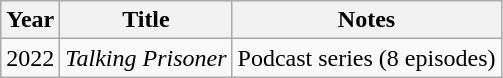<table class="wikitable">
<tr>
<th>Year</th>
<th>Title</th>
<th>Notes</th>
</tr>
<tr>
<td>2022</td>
<td><em>Talking Prisoner</em></td>
<td>Podcast series (8 episodes)</td>
</tr>
</table>
